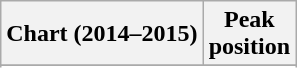<table class="wikitable sortable plainrowheaders" style="text-align:center">
<tr>
<th>Chart (2014–2015)</th>
<th>Peak<br>position</th>
</tr>
<tr>
</tr>
<tr>
</tr>
<tr>
</tr>
</table>
